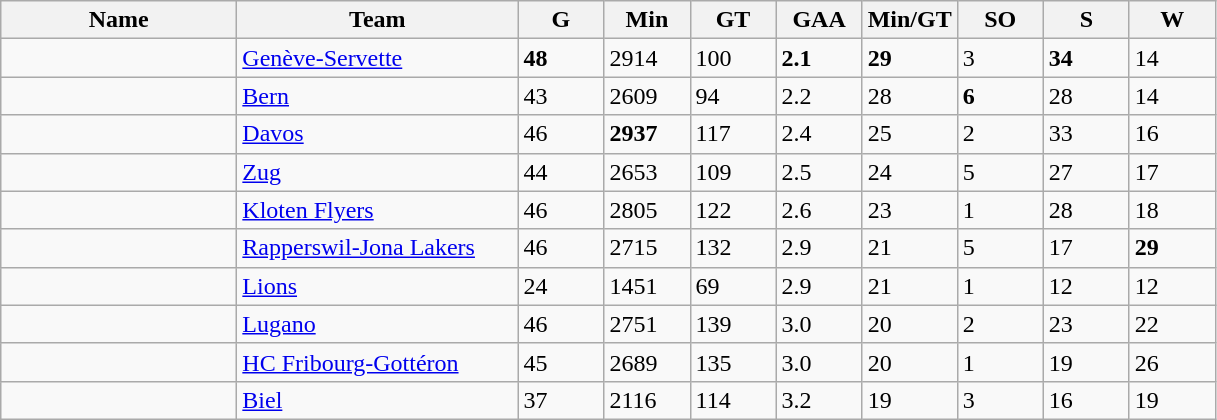<table class="wikitable sortable">
<tr>
<th width=150px>Name</th>
<th width=180px>Team</th>
<th width=50px>G</th>
<th width=50px>Min</th>
<th width=50px>GT</th>
<th width=50px>GAA</th>
<th width=50px>Min/GT</th>
<th width=50px>SO</th>
<th width=50px>S</th>
<th width=50px>W</th>
</tr>
<tr>
<td> </td>
<td><a href='#'>Genève-Servette</a></td>
<td><strong>48</strong></td>
<td>2914</td>
<td>100</td>
<td><strong> 2.1</strong></td>
<td><strong>29</strong></td>
<td>3</td>
<td><strong>34</strong></td>
<td>14</td>
</tr>
<tr>
<td> </td>
<td><a href='#'>Bern</a></td>
<td>43</td>
<td>2609</td>
<td>94</td>
<td>2.2</td>
<td>28</td>
<td><strong>6</strong></td>
<td>28</td>
<td>14</td>
</tr>
<tr>
<td> </td>
<td><a href='#'>Davos</a></td>
<td>46</td>
<td><strong>2937</strong></td>
<td>117</td>
<td>2.4</td>
<td>25</td>
<td>2</td>
<td>33</td>
<td>16</td>
</tr>
<tr>
<td> </td>
<td><a href='#'>Zug</a></td>
<td>44</td>
<td>2653</td>
<td>109</td>
<td>2.5</td>
<td>24</td>
<td>5</td>
<td>27</td>
<td>17</td>
</tr>
<tr>
<td> </td>
<td><a href='#'>Kloten Flyers</a></td>
<td>46</td>
<td>2805</td>
<td>122</td>
<td>2.6</td>
<td>23</td>
<td>1</td>
<td>28</td>
<td>18</td>
</tr>
<tr>
<td> </td>
<td><a href='#'>Rapperswil-Jona Lakers</a></td>
<td>46</td>
<td>2715</td>
<td>132</td>
<td>2.9</td>
<td>21</td>
<td>5</td>
<td>17</td>
<td><strong>29</strong></td>
</tr>
<tr>
<td> </td>
<td><a href='#'>Lions</a></td>
<td>24</td>
<td>1451</td>
<td>69</td>
<td>2.9</td>
<td>21</td>
<td>1</td>
<td>12</td>
<td>12</td>
</tr>
<tr>
<td> </td>
<td><a href='#'>Lugano</a></td>
<td>46</td>
<td>2751</td>
<td>139</td>
<td>3.0</td>
<td>20</td>
<td>2</td>
<td>23</td>
<td>22</td>
</tr>
<tr>
<td> </td>
<td><a href='#'>HC Fribourg-Gottéron</a></td>
<td>45</td>
<td>2689</td>
<td>135</td>
<td>3.0</td>
<td>20</td>
<td>1</td>
<td>19</td>
<td>26</td>
</tr>
<tr>
<td> </td>
<td><a href='#'>Biel</a></td>
<td>37</td>
<td>2116</td>
<td>114</td>
<td>3.2</td>
<td>19</td>
<td>3</td>
<td>16</td>
<td>19</td>
</tr>
</table>
